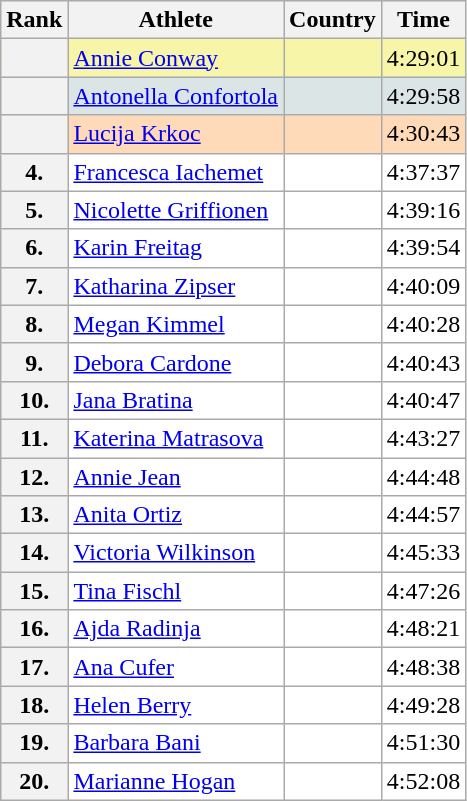<table class="wikitable sortable">
<tr align=center bgcolor="#EFEFEF">
<th>Rank</th>
<th align=left>Athlete</th>
<th align=left>Country</th>
<th>Time</th>
</tr>
<tr align="center" valign="top" bgcolor="#F7F6A8">
<th></th>
<td align=left><a href='#'>Annie Conway</a></td>
<td align=left></td>
<td>4:29:01</td>
</tr>
<tr align="center" valign="top" bgcolor="#DCE5E5">
<th></th>
<td align=left><a href='#'>Antonella Confortola</a></td>
<td align="left"></td>
<td>4:29:58</td>
</tr>
<tr align="center" valign="top" bgcolor="#FFDAB9">
<th></th>
<td align=left><a href='#'>Lucija Krkoc</a></td>
<td align=left></td>
<td>4:30:43</td>
</tr>
<tr align="center" valign="top" bgcolor="#FFFFFF">
<th>4.</th>
<td align=left><a href='#'>Francesca Iachemet</a></td>
<td align=left></td>
<td>4:37:37</td>
</tr>
<tr align="center" valign="top" bgcolor="#FFFFFF">
<th>5.</th>
<td align=left><a href='#'>Nicolette Griffionen</a></td>
<td align=left></td>
<td>4:39:16</td>
</tr>
<tr align="center" valign="top" bgcolor="#FFFFFF">
<th>6.</th>
<td align=left><a href='#'>Karin Freitag</a></td>
<td align=left></td>
<td>4:39:54</td>
</tr>
<tr align="center" valign="top" bgcolor="#FFFFFF">
<th>7.</th>
<td align=left><a href='#'>Katharina Zipser</a></td>
<td align=left></td>
<td>4:40:09</td>
</tr>
<tr align="center" valign="top" bgcolor="#FFFFFF">
<th>8.</th>
<td align=left><a href='#'>Megan Kimmel</a></td>
<td align=left></td>
<td>4:40:28</td>
</tr>
<tr align="center" valign="top" bgcolor="#FFFFFF">
<th>9.</th>
<td align=left><a href='#'>Debora Cardone</a></td>
<td align=left></td>
<td>4:40:43</td>
</tr>
<tr align="center" valign="top" bgcolor="#FFFFFF">
<th>10.</th>
<td align=left><a href='#'>Jana Bratina</a></td>
<td align=left></td>
<td>4:40:47</td>
</tr>
<tr align="center" valign="top" bgcolor="#FFFFFF">
<th>11.</th>
<td align=left><a href='#'>Katerina Matrasova</a></td>
<td align=left></td>
<td>4:43:27</td>
</tr>
<tr align="center" valign="top" bgcolor="#FFFFFF">
<th>12.</th>
<td align=left><a href='#'>Annie Jean</a></td>
<td align=left></td>
<td>4:44:48</td>
</tr>
<tr align="center" valign="top" bgcolor="#FFFFFF">
<th>13.</th>
<td align=left><a href='#'>Anita Ortiz</a></td>
<td align=left></td>
<td>4:44:57</td>
</tr>
<tr align="center" valign="top" bgcolor="#FFFFFF">
<th>14.</th>
<td align=left><a href='#'>Victoria Wilkinson</a></td>
<td align=left></td>
<td>4:45:33</td>
</tr>
<tr align="center" valign="top" bgcolor="#FFFFFF">
<th>15.</th>
<td align=left><a href='#'>Tina Fischl</a></td>
<td align=left></td>
<td>4:47:26</td>
</tr>
<tr align="center" valign="top" bgcolor="#FFFFFF">
<th>16.</th>
<td align=left><a href='#'>Ajda Radinja</a></td>
<td align=left></td>
<td>4:48:21</td>
</tr>
<tr align="center" valign="top" bgcolor="#FFFFFF">
<th>17.</th>
<td align=left><a href='#'>Ana Cufer</a></td>
<td align=left></td>
<td>4:48:38</td>
</tr>
<tr align="center" valign="top" bgcolor="#FFFFFF">
<th>18.</th>
<td align=left><a href='#'>Helen Berry</a></td>
<td align=left></td>
<td>4:49:28</td>
</tr>
<tr align="center" valign="top" bgcolor="#FFFFFF">
<th>19.</th>
<td align=left><a href='#'>Barbara Bani</a></td>
<td align=left></td>
<td>4:51:30</td>
</tr>
<tr align="center" valign="top" bgcolor="#FFFFFF">
<th>20.</th>
<td align=left><a href='#'>Marianne Hogan</a></td>
<td align=left></td>
<td>4:52:08</td>
</tr>
</table>
